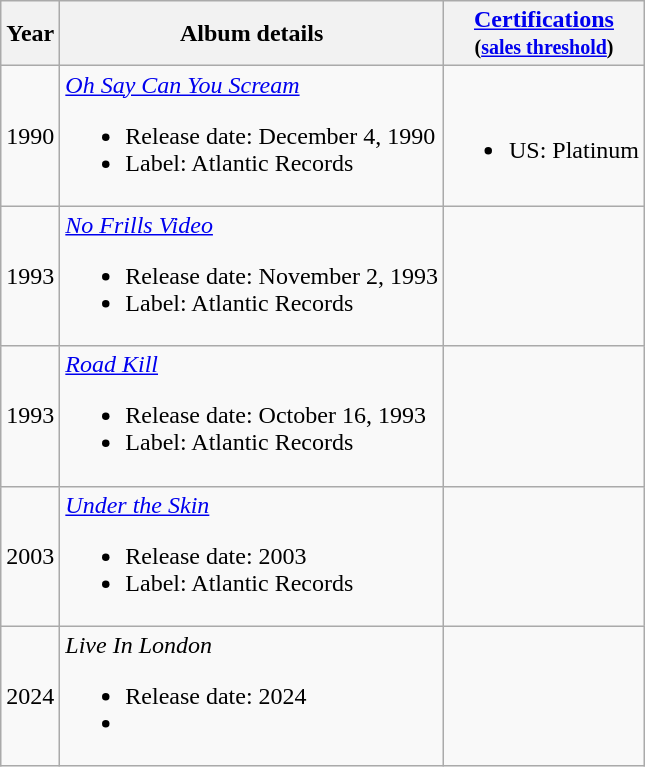<table class="wikitable" style="text-align:center;">
<tr>
<th>Year</th>
<th>Album details</th>
<th><a href='#'>Certifications</a><br><small>(<a href='#'>sales threshold</a>)</small></th>
</tr>
<tr>
<td>1990</td>
<td align="left"><em><a href='#'>Oh Say Can You Scream</a></em><br><ul><li>Release date: December 4, 1990</li><li>Label: Atlantic Records</li></ul></td>
<td align="left"><br><ul><li>US: Platinum</li></ul></td>
</tr>
<tr>
<td>1993</td>
<td align="left"><em><a href='#'>No Frills Video</a></em><br><ul><li>Release date: November 2, 1993</li><li>Label: Atlantic Records</li></ul></td>
<td></td>
</tr>
<tr>
<td>1993</td>
<td align="left"><em><a href='#'>Road Kill</a></em><br><ul><li>Release date: October 16, 1993</li><li>Label: Atlantic Records</li></ul></td>
<td></td>
</tr>
<tr>
<td>2003</td>
<td align="left"><em><a href='#'>Under the Skin</a></em><br><ul><li>Release date: 2003</li><li>Label: Atlantic Records</li></ul></td>
</tr>
<tr>
<td>2024</td>
<td align="left"><em>Live In London</em><br><ul><li>Release date: 2024</li><li></li></ul></td>
<td></td>
</tr>
</table>
